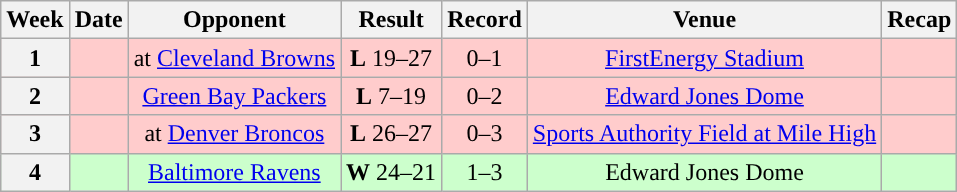<table class="wikitable" style="text-align:center">
<tr>
<th>Week</th>
<th>Date</th>
<th>Opponent</th>
<th>Result</th>
<th>Record</th>
<th>Venue</th>
<th>Recap</th>
</tr>
<tr style="background:#fcc">
<th>1</th>
<td></td>
<td>at <a href='#'>Cleveland Browns</a></td>
<td><strong>L</strong> 19–27</td>
<td>0–1</td>
<td><a href='#'>FirstEnergy Stadium</a></td>
<td></td>
</tr>
<tr style="background:#fcc">
<th>2</th>
<td></td>
<td><a href='#'>Green Bay Packers</a></td>
<td><strong>L</strong> 7–19</td>
<td>0–2</td>
<td><a href='#'>Edward Jones Dome</a></td>
<td></td>
</tr>
<tr style="background:#fcc">
<th>3</th>
<td></td>
<td>at <a href='#'>Denver Broncos</a></td>
<td><strong>L</strong> 26–27</td>
<td>0–3</td>
<td><a href='#'>Sports Authority Field at Mile High</a></td>
<td></td>
</tr>
<tr style="background:#cfc">
<th>4</th>
<td></td>
<td><a href='#'>Baltimore Ravens</a></td>
<td><strong>W</strong> 24–21</td>
<td>1–3</td>
<td>Edward Jones Dome</td>
<td></td>
</tr>
</table>
